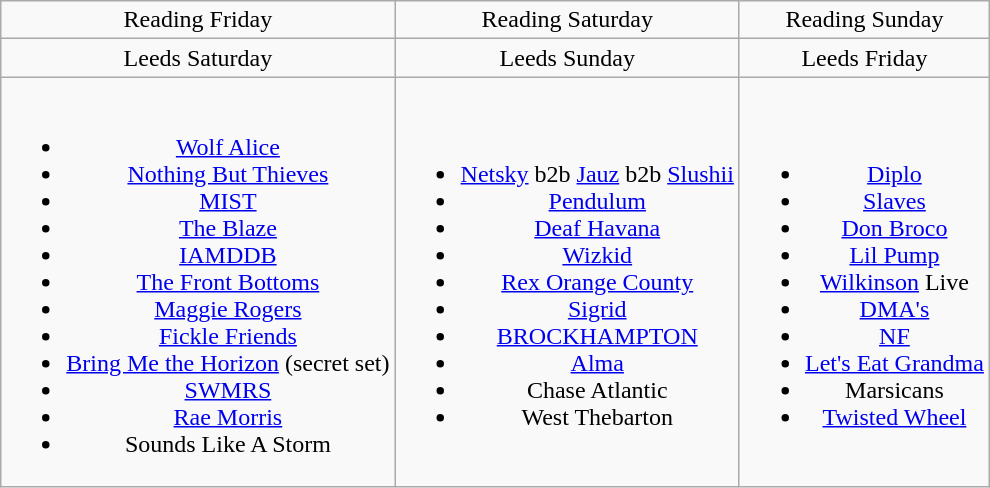<table class="wikitable" style="text-align:center;">
<tr>
<td>Reading Friday</td>
<td>Reading Saturday</td>
<td>Reading Sunday</td>
</tr>
<tr>
<td>Leeds Saturday</td>
<td>Leeds Sunday</td>
<td>Leeds Friday</td>
</tr>
<tr>
<td><br><ul><li><a href='#'>Wolf Alice</a></li><li><a href='#'>Nothing But Thieves</a></li><li><a href='#'>MIST</a></li><li><a href='#'>The Blaze</a></li><li><a href='#'>IAMDDB</a></li><li><a href='#'>The Front Bottoms</a></li><li><a href='#'>Maggie Rogers</a></li><li><a href='#'>Fickle Friends</a></li><li><a href='#'>Bring Me the Horizon</a> (secret set)</li><li><a href='#'>SWMRS</a></li><li><a href='#'>Rae Morris</a></li><li>Sounds Like A Storm</li></ul></td>
<td><br><ul><li><a href='#'>Netsky</a> b2b <a href='#'>Jauz</a> b2b <a href='#'>Slushii</a></li><li><a href='#'>Pendulum</a></li><li><a href='#'>Deaf Havana</a></li><li><a href='#'>Wizkid</a></li><li><a href='#'>Rex Orange County</a></li><li><a href='#'>Sigrid</a></li><li><a href='#'>BROCKHAMPTON</a></li><li><a href='#'>Alma</a></li><li>Chase Atlantic</li><li>West Thebarton</li></ul></td>
<td><br><ul><li><a href='#'>Diplo</a></li><li><a href='#'>Slaves</a></li><li><a href='#'>Don Broco</a></li><li><a href='#'>Lil Pump</a></li><li><a href='#'>Wilkinson</a> Live</li><li><a href='#'>DMA's</a></li><li><a href='#'>NF</a></li><li><a href='#'>Let's Eat Grandma</a></li><li>Marsicans</li><li><a href='#'>Twisted Wheel</a></li></ul></td>
</tr>
</table>
